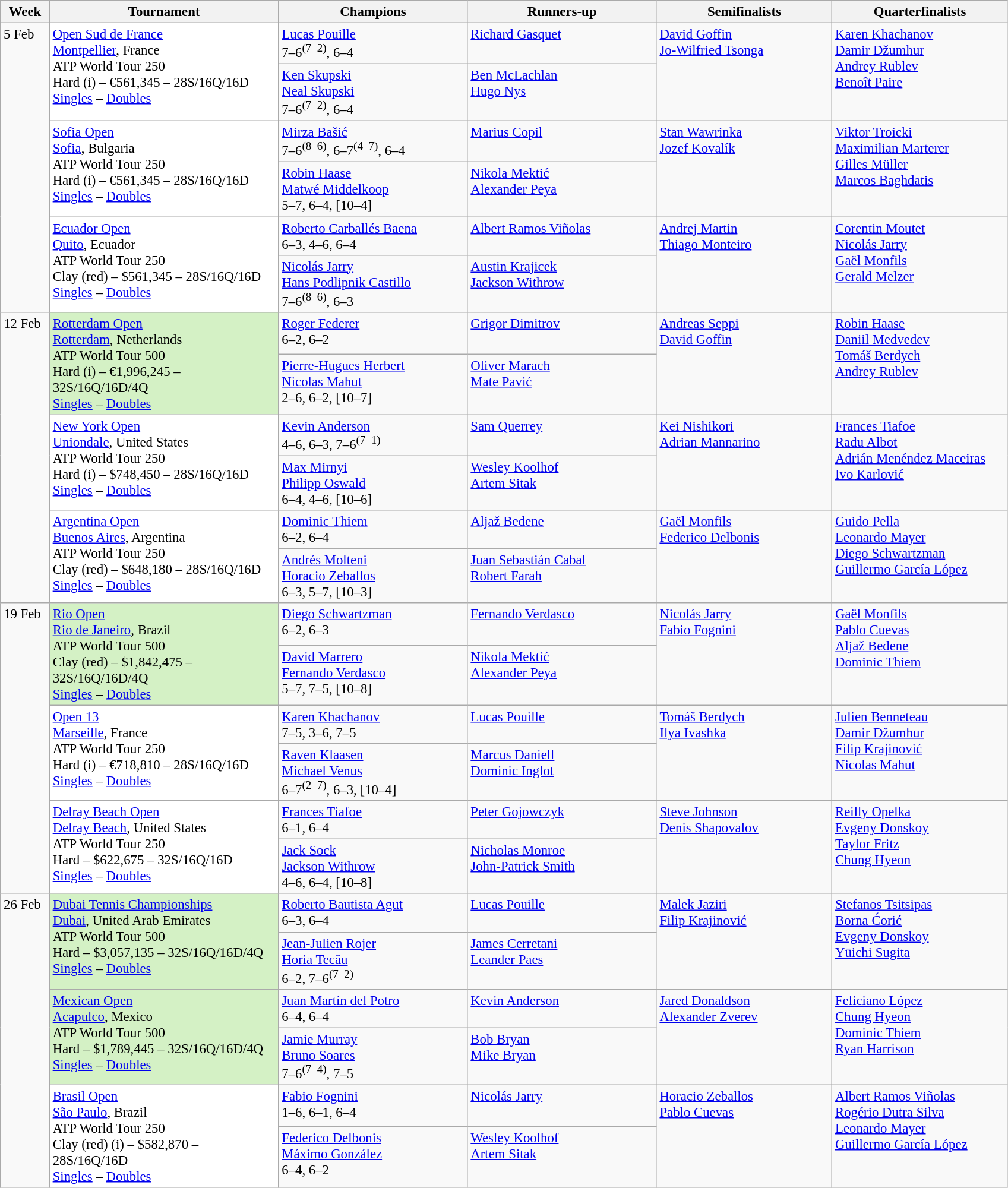<table class=wikitable style=font-size:95%>
<tr>
<th style="width:48px;">Week</th>
<th style="width:250px;">Tournament</th>
<th style="width:205px;">Champions</th>
<th style="width:205px;">Runners-up</th>
<th style="width:190px;">Semifinalists</th>
<th style="width:190px;">Quarterfinalists</th>
</tr>
<tr valign=top>
<td rowspan=6>5 Feb</td>
<td style="background:#fff;" rowspan="2"><a href='#'>Open Sud de France</a><br> <a href='#'>Montpellier</a>, France<br>ATP World Tour 250<br>Hard (i) – €561,345 – 28S/16Q/16D<br><a href='#'>Singles</a> – <a href='#'>Doubles</a></td>
<td> <a href='#'>Lucas Pouille</a><br>7–6<sup>(7–2)</sup>, 6–4</td>
<td> <a href='#'>Richard Gasquet</a></td>
<td rowspan=2> <a href='#'>David Goffin</a> <br>  <a href='#'>Jo-Wilfried Tsonga</a></td>
<td rowspan=2> <a href='#'>Karen Khachanov</a> <br> <a href='#'>Damir Džumhur</a> <br> <a href='#'>Andrey Rublev</a> <br>  <a href='#'>Benoît Paire</a></td>
</tr>
<tr valign=top>
<td> <a href='#'>Ken Skupski</a><br> <a href='#'>Neal Skupski</a><br>7–6<sup>(7–2)</sup>, 6–4</td>
<td> <a href='#'>Ben McLachlan</a><br> <a href='#'>Hugo Nys</a></td>
</tr>
<tr valign=top>
<td style="background:#fff;" rowspan="2"><a href='#'>Sofia Open</a><br> <a href='#'>Sofia</a>, Bulgaria<br>ATP World Tour 250<br>Hard (i) – €561,345 – 28S/16Q/16D<br><a href='#'>Singles</a> – <a href='#'>Doubles</a></td>
<td> <a href='#'>Mirza Bašić</a><br>7–6<sup>(8–6)</sup>, 6–7<sup>(4–7)</sup>, 6–4</td>
<td> <a href='#'>Marius Copil</a></td>
<td rowspan=2> <a href='#'>Stan Wawrinka</a> <br>  <a href='#'>Jozef Kovalík</a></td>
<td rowspan=2> <a href='#'>Viktor Troicki</a> <br> <a href='#'>Maximilian Marterer</a> <br> <a href='#'>Gilles Müller</a>  <br>  <a href='#'>Marcos Baghdatis</a></td>
</tr>
<tr valign=top>
<td> <a href='#'>Robin Haase</a><br> <a href='#'>Matwé Middelkoop</a><br>5–7, 6–4, [10–4]</td>
<td> <a href='#'>Nikola Mektić</a><br> <a href='#'>Alexander Peya</a></td>
</tr>
<tr valign=top>
<td style="background:#fff;" rowspan="2"><a href='#'>Ecuador Open</a><br> <a href='#'>Quito</a>, Ecuador<br>ATP World Tour 250<br>Clay (red) – $561,345 – 28S/16Q/16D<br><a href='#'>Singles</a> – <a href='#'>Doubles</a></td>
<td> <a href='#'>Roberto Carballés Baena</a><br>6–3, 4–6, 6–4</td>
<td> <a href='#'>Albert Ramos Viñolas</a></td>
<td rowspan=2> <a href='#'>Andrej Martin</a> <br>  <a href='#'>Thiago Monteiro</a></td>
<td rowspan=2> <a href='#'>Corentin Moutet</a> <br> <a href='#'>Nicolás Jarry</a>  <br> <a href='#'>Gaël Monfils</a> <br>  <a href='#'>Gerald Melzer</a></td>
</tr>
<tr valign=top>
<td> <a href='#'>Nicolás Jarry</a><br> <a href='#'>Hans Podlipnik Castillo</a><br>7–6<sup>(8–6)</sup>, 6–3</td>
<td> <a href='#'>Austin Krajicek</a><br> <a href='#'>Jackson Withrow</a></td>
</tr>
<tr valign=top>
<td rowspan=6>12 Feb</td>
<td style="background:#D4F1C5;" rowspan="2"><a href='#'>Rotterdam Open</a><br> <a href='#'>Rotterdam</a>, Netherlands<br>ATP World Tour 500<br>Hard (i) – €1,996,245 – 32S/16Q/16D/4Q<br><a href='#'>Singles</a> – <a href='#'>Doubles</a></td>
<td> <a href='#'>Roger Federer</a> <br>6–2, 6–2</td>
<td> <a href='#'>Grigor Dimitrov</a></td>
<td rowspan=2> <a href='#'>Andreas Seppi</a> <br>  <a href='#'>David Goffin</a></td>
<td rowspan="2"> <a href='#'>Robin Haase</a> <br> <a href='#'>Daniil Medvedev</a> <br> <a href='#'>Tomáš Berdych</a> <br> <a href='#'>Andrey Rublev</a></td>
</tr>
<tr valign=top>
<td> <a href='#'>Pierre-Hugues Herbert</a><br> <a href='#'>Nicolas Mahut</a><br>2–6, 6–2, [10–7]</td>
<td> <a href='#'>Oliver Marach</a><br> <a href='#'>Mate Pavić</a></td>
</tr>
<tr valign=top>
<td style="background:#fff;" rowspan="2"><a href='#'>New York Open</a><br> <a href='#'>Uniondale</a>, United States<br>ATP World Tour 250<br>Hard (i) – $748,450 – 28S/16Q/16D<br><a href='#'>Singles</a> – <a href='#'>Doubles</a></td>
<td> <a href='#'>Kevin Anderson</a><br> 4–6, 6–3, 7–6<sup>(7–1)</sup></td>
<td> <a href='#'>Sam Querrey</a></td>
<td rowspan=2> <a href='#'>Kei Nishikori</a><br>  <a href='#'>Adrian Mannarino</a></td>
<td rowspan=2> <a href='#'>Frances Tiafoe</a> <br> <a href='#'>Radu Albot</a>  <br>  <a href='#'>Adrián Menéndez Maceiras</a> <br>  <a href='#'>Ivo Karlović</a></td>
</tr>
<tr valign=top>
<td> <a href='#'>Max Mirnyi</a><br> <a href='#'>Philipp Oswald</a><br>6–4, 4–6, [10–6]</td>
<td> <a href='#'>Wesley Koolhof</a><br> <a href='#'>Artem Sitak</a></td>
</tr>
<tr valign=top>
<td style="background:#fff;" rowspan="2"><a href='#'>Argentina Open</a><br> <a href='#'>Buenos Aires</a>, Argentina<br>ATP World Tour 250<br>Clay (red) – $648,180 – 28S/16Q/16D<br><a href='#'>Singles</a> – <a href='#'>Doubles</a></td>
<td> <a href='#'>Dominic Thiem</a><br>6–2, 6–4</td>
<td> <a href='#'>Aljaž Bedene</a></td>
<td rowspan=2> <a href='#'>Gaël Monfils</a><br>  <a href='#'>Federico Delbonis</a></td>
<td rowspan=2> <a href='#'>Guido Pella</a> <br> <a href='#'>Leonardo Mayer</a><br> <a href='#'>Diego Schwartzman</a> <br>  <a href='#'>Guillermo García López</a></td>
</tr>
<tr valign=top>
<td> <a href='#'>Andrés Molteni</a><br> <a href='#'>Horacio Zeballos</a><br>6–3, 5–7, [10–3]</td>
<td> <a href='#'>Juan Sebastián Cabal</a><br> <a href='#'>Robert Farah</a></td>
</tr>
<tr valign=top>
<td rowspan=6>19 Feb</td>
<td style="background:#D4F1C5;" rowspan="2"><a href='#'>Rio Open</a><br> <a href='#'>Rio de Janeiro</a>, Brazil<br>ATP World Tour 500<br>Clay (red) – $1,842,475 – 32S/16Q/16D/4Q<br><a href='#'>Singles</a> – <a href='#'>Doubles</a></td>
<td> <a href='#'>Diego Schwartzman</a> <br>6–2, 6–3</td>
<td> <a href='#'>Fernando Verdasco</a></td>
<td rowspan=2> <a href='#'>Nicolás Jarry</a> <br>  <a href='#'>Fabio Fognini</a></td>
<td rowspan=2> <a href='#'>Gaël Monfils</a><br> <a href='#'>Pablo Cuevas</a>  <br>  <a href='#'>Aljaž Bedene</a> <br>  <a href='#'>Dominic Thiem</a></td>
</tr>
<tr valign=top>
<td> <a href='#'>David Marrero</a><br> <a href='#'>Fernando Verdasco</a><br>5–7, 7–5, [10–8]</td>
<td> <a href='#'>Nikola Mektić</a><br> <a href='#'>Alexander Peya</a></td>
</tr>
<tr valign=top>
<td style="background:#fff;" rowspan="2"><a href='#'>Open 13</a><br> <a href='#'>Marseille</a>, France<br>ATP World Tour 250<br>Hard (i) – €718,810 – 28S/16Q/16D<br><a href='#'>Singles</a> – <a href='#'>Doubles</a></td>
<td> <a href='#'>Karen Khachanov</a><br>7–5, 3–6, 7–5</td>
<td> <a href='#'>Lucas Pouille</a></td>
<td rowspan=2> <a href='#'>Tomáš Berdych</a> <br>  <a href='#'>Ilya Ivashka</a></td>
<td rowspan=2> <a href='#'>Julien Benneteau</a> <br>  <a href='#'>Damir Džumhur</a> <br> <a href='#'>Filip Krajinović</a> <br>  <a href='#'>Nicolas Mahut</a></td>
</tr>
<tr valign=top>
<td> <a href='#'>Raven Klaasen</a><br> <a href='#'>Michael Venus</a><br>6–7<sup>(2–7)</sup>, 6–3, [10–4]</td>
<td> <a href='#'>Marcus Daniell</a><br> <a href='#'>Dominic Inglot</a></td>
</tr>
<tr valign=top>
<td style="background:#fff;" rowspan="2"><a href='#'>Delray Beach Open</a><br> <a href='#'>Delray Beach</a>, United States<br>ATP World Tour 250<br>Hard – $622,675 – 32S/16Q/16D<br><a href='#'>Singles</a> – <a href='#'>Doubles</a></td>
<td> <a href='#'>Frances Tiafoe</a> <br>6–1, 6–4</td>
<td> <a href='#'>Peter Gojowczyk</a></td>
<td rowspan="2"> <a href='#'>Steve Johnson</a> <br>  <a href='#'>Denis Shapovalov</a></td>
<td rowspan="2"> <a href='#'>Reilly Opelka</a> <br> <a href='#'>Evgeny Donskoy</a> <br>  <a href='#'>Taylor Fritz</a><br>  <a href='#'>Chung Hyeon</a></td>
</tr>
<tr valign=top>
<td> <a href='#'>Jack Sock</a><br> <a href='#'>Jackson Withrow</a><br>4–6, 6–4, [10–8]</td>
<td> <a href='#'>Nicholas Monroe</a><br> <a href='#'>John-Patrick Smith</a></td>
</tr>
<tr valign=top>
<td rowspan=6>26 Feb</td>
<td style="background:#D4F1C5;" rowspan="2"><a href='#'>Dubai Tennis Championships</a><br> <a href='#'>Dubai</a>, United Arab Emirates<br>ATP World Tour 500<br>Hard – $3,057,135 – 32S/16Q/16D/4Q<br><a href='#'>Singles</a> – <a href='#'>Doubles</a></td>
<td> <a href='#'>Roberto Bautista Agut</a><br>6–3, 6–4</td>
<td> <a href='#'>Lucas Pouille</a></td>
<td rowspan=2> <a href='#'>Malek Jaziri</a> <br> <a href='#'>Filip Krajinović</a></td>
<td rowspan=2> <a href='#'>Stefanos Tsitsipas</a> <br> <a href='#'>Borna Ćorić</a> <br>  <a href='#'>Evgeny Donskoy</a> <br> <a href='#'>Yūichi Sugita</a></td>
</tr>
<tr valign=top>
<td> <a href='#'>Jean-Julien Rojer</a><br> <a href='#'>Horia Tecău</a><br>6–2, 7–6<sup>(7–2)</sup></td>
<td> <a href='#'>James Cerretani</a><br> <a href='#'>Leander Paes</a></td>
</tr>
<tr valign=top>
<td style="background:#D4F1C5;" rowspan="2"><a href='#'>Mexican Open</a><br> <a href='#'>Acapulco</a>, Mexico<br>ATP World Tour 500<br>Hard – $1,789,445 – 32S/16Q/16D/4Q<br><a href='#'>Singles</a> – <a href='#'>Doubles</a></td>
<td> <a href='#'>Juan Martín del Potro</a> <br>6–4, 6–4</td>
<td> <a href='#'>Kevin Anderson</a></td>
<td rowspan=2> <a href='#'>Jared Donaldson</a> <br>  <a href='#'>Alexander Zverev</a></td>
<td rowspan=2> <a href='#'>Feliciano López</a> <br> <a href='#'>Chung Hyeon</a> <br> <a href='#'>Dominic Thiem</a> <br> <a href='#'>Ryan Harrison</a></td>
</tr>
<tr valign=top>
<td> <a href='#'>Jamie Murray</a><br> <a href='#'>Bruno Soares</a><br>7–6<sup>(7–4)</sup>, 7–5</td>
<td> <a href='#'>Bob Bryan</a><br> <a href='#'>Mike Bryan</a></td>
</tr>
<tr valign=top>
<td style="background:#fff;" rowspan="2"><a href='#'>Brasil Open</a><br> <a href='#'>São Paulo</a>, Brazil<br>ATP World Tour 250<br>Clay (red) (i) – $582,870 – 28S/16Q/16D<br><a href='#'>Singles</a> – <a href='#'>Doubles</a></td>
<td> <a href='#'>Fabio Fognini</a> <br>1–6, 6–1, 6–4</td>
<td> <a href='#'>Nicolás Jarry</a></td>
<td rowspan=2> <a href='#'>Horacio Zeballos</a> <br>  <a href='#'>Pablo Cuevas</a></td>
<td rowspan=2> <a href='#'>Albert Ramos Viñolas</a> <br> <a href='#'>Rogério Dutra Silva</a> <br> <a href='#'>Leonardo Mayer</a> <br>  <a href='#'>Guillermo García López</a></td>
</tr>
<tr valign=top>
<td> <a href='#'>Federico Delbonis</a><br> <a href='#'>Máximo González</a><br>6–4, 6–2</td>
<td> <a href='#'>Wesley Koolhof</a><br> <a href='#'>Artem Sitak</a></td>
</tr>
</table>
